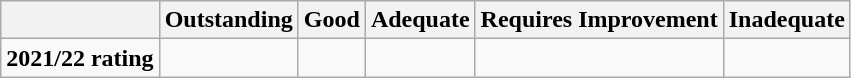<table class="wikitable">
<tr>
<th></th>
<th>Outstanding</th>
<th>Good</th>
<th>Adequate</th>
<th>Requires Improvement</th>
<th>Inadequate</th>
</tr>
<tr style="vertical-align:top;" |>
<td><strong>2021/22 rating</strong></td>
<td></td>
<td></td>
<td></td>
<td></td>
<td></td>
</tr>
</table>
